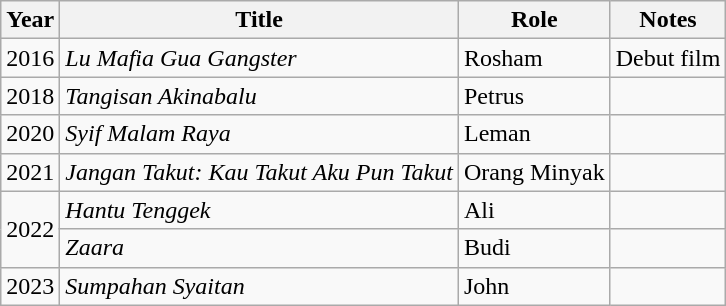<table class="wikitable">
<tr>
<th>Year</th>
<th>Title</th>
<th>Role</th>
<th>Notes</th>
</tr>
<tr>
<td>2016</td>
<td><em>Lu Mafia Gua Gangster</em></td>
<td>Rosham</td>
<td>Debut film</td>
</tr>
<tr>
<td>2018</td>
<td><em>Tangisan Akinabalu</em></td>
<td>Petrus</td>
<td></td>
</tr>
<tr>
<td>2020</td>
<td><em>Syif Malam Raya</em></td>
<td>Leman</td>
<td></td>
</tr>
<tr>
<td>2021</td>
<td><em>Jangan Takut: Kau Takut Aku Pun Takut</em></td>
<td>Orang Minyak</td>
<td></td>
</tr>
<tr>
<td rowspan="2">2022</td>
<td><em>Hantu Tenggek</em></td>
<td>Ali</td>
<td></td>
</tr>
<tr>
<td><em>Zaara</em></td>
<td>Budi</td>
<td></td>
</tr>
<tr>
<td>2023</td>
<td><em>Sumpahan Syaitan</em></td>
<td>John</td>
<td></td>
</tr>
</table>
